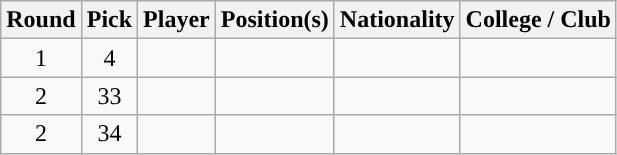<table class="wikitable sortable sortable">
<tr>
<th>Round</th>
<th>Pick</th>
<th>Player</th>
<th>Position(s)</th>
<th>Nationality</th>
<th>College / Club</th>
</tr>
<tr style="text-align:center">
<td>1</td>
<td>4</td>
<td></td>
<td></td>
<td></td>
<td></td>
</tr>
<tr style="text-align:center">
<td>2</td>
<td>33</td>
<td></td>
<td></td>
<td></td>
<td></td>
</tr>
<tr style="text-align:center">
<td>2</td>
<td>34</td>
<td></td>
<td></td>
<td></td>
<td></td>
</tr>
</table>
